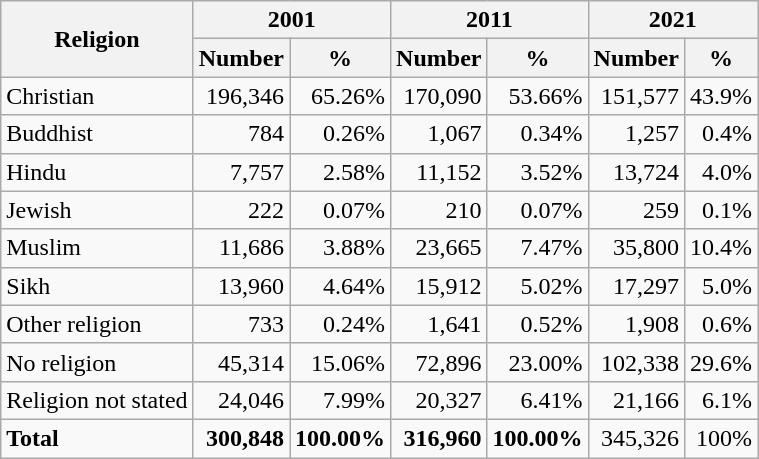<table class="wikitable sortable" style="text-align:right">
<tr>
<th rowspan="2">Religion</th>
<th colspan="2">2001</th>
<th colspan="2">2011</th>
<th colspan="2">2021</th>
</tr>
<tr>
<th>Number</th>
<th>%</th>
<th>Number</th>
<th>%</th>
<th>Number</th>
<th>%</th>
</tr>
<tr>
<td style="text-align:left">Christian</td>
<td>196,346</td>
<td>65.26%</td>
<td>170,090</td>
<td>53.66%</td>
<td>151,577</td>
<td>43.9%</td>
</tr>
<tr>
<td style="text-align:left">Buddhist</td>
<td>784</td>
<td>0.26%</td>
<td>1,067</td>
<td>0.34%</td>
<td>1,257</td>
<td>0.4%</td>
</tr>
<tr>
<td style="text-align:left">Hindu</td>
<td>7,757</td>
<td>2.58%</td>
<td>11,152</td>
<td>3.52%</td>
<td>13,724</td>
<td>4.0%</td>
</tr>
<tr>
<td style="text-align:left">Jewish</td>
<td>222</td>
<td>0.07%</td>
<td>210</td>
<td>0.07%</td>
<td>259</td>
<td>0.1%</td>
</tr>
<tr>
<td style="text-align:left">Muslim</td>
<td>11,686</td>
<td>3.88%</td>
<td>23,665</td>
<td>7.47%</td>
<td>35,800</td>
<td>10.4%</td>
</tr>
<tr>
<td style="text-align:left">Sikh</td>
<td>13,960</td>
<td>4.64%</td>
<td>15,912</td>
<td>5.02%</td>
<td>17,297</td>
<td>5.0%</td>
</tr>
<tr>
<td style="text-align:left">Other religion</td>
<td>733</td>
<td>0.24%</td>
<td>1,641</td>
<td>0.52%</td>
<td>1,908</td>
<td>0.6%</td>
</tr>
<tr>
<td style="text-align:left">No religion</td>
<td>45,314</td>
<td>15.06%</td>
<td>72,896</td>
<td>23.00%</td>
<td>102,338</td>
<td>29.6%</td>
</tr>
<tr>
<td style="text-align:left">Religion not stated</td>
<td>24,046</td>
<td>7.99%</td>
<td>20,327</td>
<td>6.41%</td>
<td>21,166</td>
<td>6.1%</td>
</tr>
<tr>
<td style="text-align:left"><strong>Total</strong></td>
<td><strong>300,848</strong></td>
<td><strong>100.00%</strong></td>
<td><strong>316,960</strong></td>
<td><strong>100.00%</strong></td>
<td>345,326</td>
<td>100%</td>
</tr>
</table>
